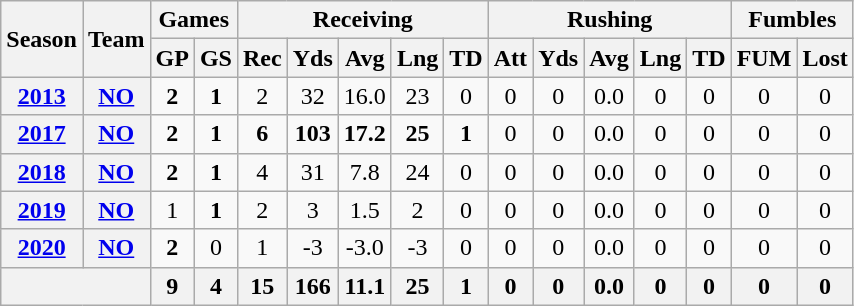<table class=wikitable style="text-align:center;">
<tr>
<th rowspan=2>Season</th>
<th rowspan=2>Team</th>
<th colspan=2>Games</th>
<th colspan=5>Receiving</th>
<th colspan=5>Rushing</th>
<th colspan=2>Fumbles</th>
</tr>
<tr>
<th>GP</th>
<th>GS</th>
<th>Rec</th>
<th>Yds</th>
<th>Avg</th>
<th>Lng</th>
<th>TD</th>
<th>Att</th>
<th>Yds</th>
<th>Avg</th>
<th>Lng</th>
<th>TD</th>
<th>FUM</th>
<th>Lost</th>
</tr>
<tr>
<th><a href='#'>2013</a></th>
<th><a href='#'>NO</a></th>
<td><strong>2</strong></td>
<td><strong>1</strong></td>
<td>2</td>
<td>32</td>
<td>16.0</td>
<td>23</td>
<td>0</td>
<td>0</td>
<td>0</td>
<td>0.0</td>
<td>0</td>
<td>0</td>
<td>0</td>
<td>0</td>
</tr>
<tr>
<th><a href='#'>2017</a></th>
<th><a href='#'>NO</a></th>
<td><strong>2</strong></td>
<td><strong>1</strong></td>
<td><strong>6</strong></td>
<td><strong>103</strong></td>
<td><strong>17.2</strong></td>
<td><strong>25</strong></td>
<td><strong>1</strong></td>
<td>0</td>
<td>0</td>
<td>0.0</td>
<td>0</td>
<td>0</td>
<td>0</td>
<td>0</td>
</tr>
<tr>
<th><a href='#'>2018</a></th>
<th><a href='#'>NO</a></th>
<td><strong>2</strong></td>
<td><strong>1</strong></td>
<td>4</td>
<td>31</td>
<td>7.8</td>
<td>24</td>
<td>0</td>
<td>0</td>
<td>0</td>
<td>0.0</td>
<td>0</td>
<td>0</td>
<td>0</td>
<td>0</td>
</tr>
<tr>
<th><a href='#'>2019</a></th>
<th><a href='#'>NO</a></th>
<td>1</td>
<td><strong>1</strong></td>
<td>2</td>
<td>3</td>
<td>1.5</td>
<td>2</td>
<td>0</td>
<td>0</td>
<td>0</td>
<td>0.0</td>
<td>0</td>
<td>0</td>
<td>0</td>
<td>0</td>
</tr>
<tr>
<th><a href='#'>2020</a></th>
<th><a href='#'>NO</a></th>
<td><strong>2</strong></td>
<td>0</td>
<td>1</td>
<td>-3</td>
<td>-3.0</td>
<td>-3</td>
<td>0</td>
<td>0</td>
<td>0</td>
<td>0.0</td>
<td>0</td>
<td>0</td>
<td>0</td>
<td>0</td>
</tr>
<tr>
<th colspan="2"></th>
<th>9</th>
<th>4</th>
<th>15</th>
<th>166</th>
<th>11.1</th>
<th>25</th>
<th>1</th>
<th>0</th>
<th>0</th>
<th>0.0</th>
<th>0</th>
<th>0</th>
<th>0</th>
<th>0</th>
</tr>
</table>
